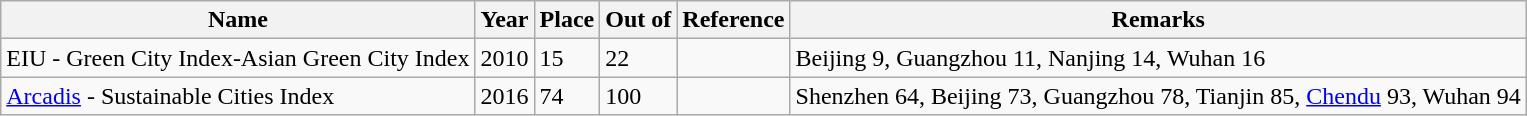<table class="wikitable">
<tr>
<th>Name</th>
<th>Year</th>
<th>Place</th>
<th>Out of</th>
<th>Reference</th>
<th>Remarks</th>
</tr>
<tr>
<td>EIU - Green City Index-Asian Green City Index</td>
<td>2010</td>
<td>15</td>
<td>22</td>
<td></td>
<td>Beijing 9, Guangzhou 11, Nanjing 14, Wuhan 16</td>
</tr>
<tr>
<td><a href='#'>Arcadis</a> - Sustainable Cities Index</td>
<td>2016</td>
<td>74</td>
<td>100</td>
<td></td>
<td>Shenzhen 64, Beijing 73, Guangzhou 78, Tianjin 85, <a href='#'>Chendu</a> 93, Wuhan 94</td>
</tr>
</table>
